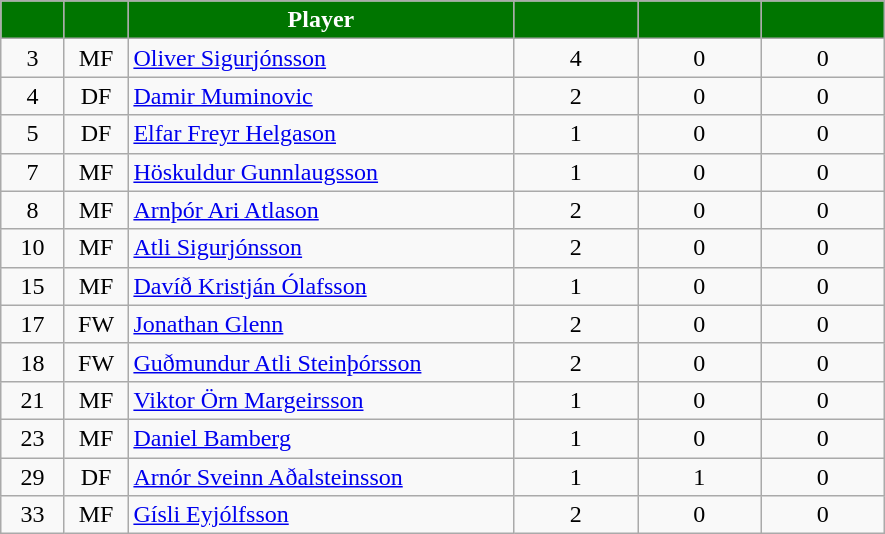<table class="wikitable" style="text-align:center;">
<tr>
<th style="background:#007500; color:white; width:35px;"></th>
<th style="background:#007500; color:white; width:35px;"></th>
<th style="background:#007500; color:white; width:250px;">Player</th>
<th style="background:#007500; color:white; width:75px;"></th>
<th style="background:#007500; color:white; width:75px;"></th>
<th style="background:#007500; color:white; width:75px;"></th>
</tr>
<tr>
<td>3</td>
<td>MF</td>
<td align=left> <a href='#'>Oliver Sigurjónsson</a></td>
<td>4</td>
<td>0</td>
<td>0</td>
</tr>
<tr>
<td>4</td>
<td>DF</td>
<td align=left> <a href='#'>Damir Muminovic</a></td>
<td>2</td>
<td>0</td>
<td>0</td>
</tr>
<tr>
<td>5</td>
<td>DF</td>
<td align=left> <a href='#'>Elfar Freyr Helgason</a></td>
<td>1</td>
<td>0</td>
<td>0</td>
</tr>
<tr>
<td>7</td>
<td>MF</td>
<td align=left> <a href='#'>Höskuldur Gunnlaugsson</a></td>
<td>1</td>
<td>0</td>
<td>0</td>
</tr>
<tr>
<td>8</td>
<td>MF</td>
<td align=left> <a href='#'>Arnþór Ari Atlason</a></td>
<td>2</td>
<td>0</td>
<td>0</td>
</tr>
<tr>
<td>10</td>
<td>MF</td>
<td align=left> <a href='#'>Atli Sigurjónsson</a></td>
<td>2</td>
<td>0</td>
<td>0</td>
</tr>
<tr>
<td>15</td>
<td>MF</td>
<td align=left> <a href='#'>Davíð Kristján Ólafsson</a></td>
<td>1</td>
<td>0</td>
<td>0</td>
</tr>
<tr>
<td>17</td>
<td>FW</td>
<td align=left> <a href='#'>Jonathan Glenn</a></td>
<td>2</td>
<td>0</td>
<td>0</td>
</tr>
<tr>
<td>18</td>
<td>FW</td>
<td align=left> <a href='#'>Guðmundur Atli Steinþórsson</a></td>
<td>2</td>
<td>0</td>
<td>0</td>
</tr>
<tr>
<td>21</td>
<td>MF</td>
<td align=left> <a href='#'>Viktor Örn Margeirsson</a></td>
<td>1</td>
<td>0</td>
<td>0</td>
</tr>
<tr>
<td>23</td>
<td>MF</td>
<td align=left> <a href='#'>Daniel Bamberg</a></td>
<td>1</td>
<td>0</td>
<td>0</td>
</tr>
<tr>
<td>29</td>
<td>DF</td>
<td align=left> <a href='#'>Arnór Sveinn Aðalsteinsson</a></td>
<td>1</td>
<td>1</td>
<td>0</td>
</tr>
<tr>
<td>33</td>
<td>MF</td>
<td align=left> <a href='#'>Gísli Eyjólfsson</a></td>
<td>2</td>
<td>0</td>
<td>0</td>
</tr>
</table>
